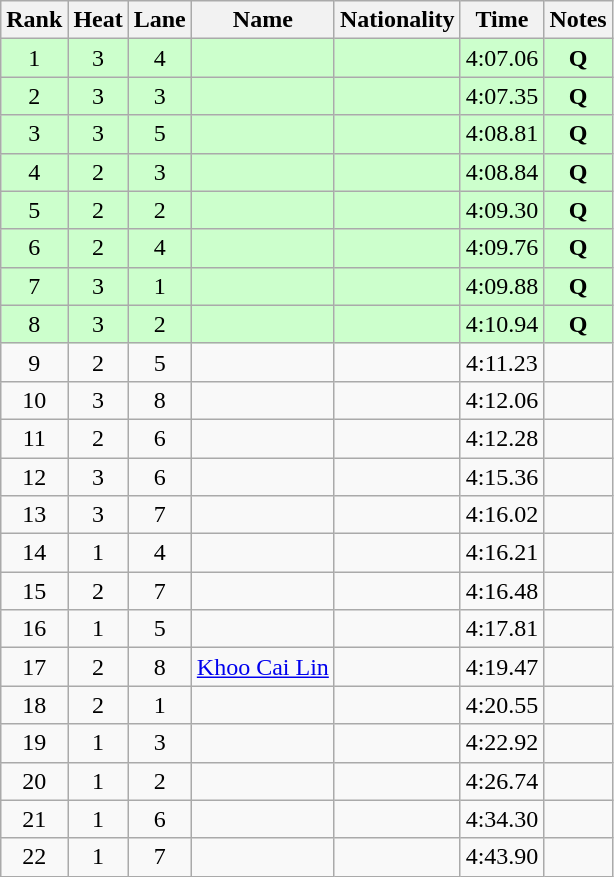<table class="wikitable sortable" style="text-align:center">
<tr>
<th>Rank</th>
<th>Heat</th>
<th>Lane</th>
<th>Name</th>
<th>Nationality</th>
<th>Time</th>
<th>Notes</th>
</tr>
<tr bgcolor=ccffcc>
<td>1</td>
<td>3</td>
<td>4</td>
<td align=left></td>
<td align=left></td>
<td>4:07.06</td>
<td><strong>Q</strong></td>
</tr>
<tr bgcolor=ccffcc>
<td>2</td>
<td>3</td>
<td>3</td>
<td align=left></td>
<td align=left></td>
<td>4:07.35</td>
<td><strong>Q</strong></td>
</tr>
<tr bgcolor=ccffcc>
<td>3</td>
<td>3</td>
<td>5</td>
<td align=left></td>
<td align=left></td>
<td>4:08.81</td>
<td><strong>Q</strong></td>
</tr>
<tr bgcolor=ccffcc>
<td>4</td>
<td>2</td>
<td>3</td>
<td align=left></td>
<td align=left></td>
<td>4:08.84</td>
<td><strong>Q</strong></td>
</tr>
<tr bgcolor=ccffcc>
<td>5</td>
<td>2</td>
<td>2</td>
<td align=left></td>
<td align=left></td>
<td>4:09.30</td>
<td><strong>Q</strong></td>
</tr>
<tr bgcolor=ccffcc>
<td>6</td>
<td>2</td>
<td>4</td>
<td align=left></td>
<td align=left></td>
<td>4:09.76</td>
<td><strong>Q</strong></td>
</tr>
<tr bgcolor=ccffcc>
<td>7</td>
<td>3</td>
<td>1</td>
<td align=left></td>
<td align=left></td>
<td>4:09.88</td>
<td><strong>Q</strong></td>
</tr>
<tr bgcolor=ccffcc>
<td>8</td>
<td>3</td>
<td>2</td>
<td align=left></td>
<td align=left></td>
<td>4:10.94</td>
<td><strong>Q</strong></td>
</tr>
<tr>
<td>9</td>
<td>2</td>
<td>5</td>
<td align=left></td>
<td align=left></td>
<td>4:11.23</td>
<td></td>
</tr>
<tr>
<td>10</td>
<td>3</td>
<td>8</td>
<td align=left></td>
<td align=left></td>
<td>4:12.06</td>
<td></td>
</tr>
<tr>
<td>11</td>
<td>2</td>
<td>6</td>
<td align=left></td>
<td align=left></td>
<td>4:12.28</td>
<td></td>
</tr>
<tr>
<td>12</td>
<td>3</td>
<td>6</td>
<td align=left></td>
<td align=left></td>
<td>4:15.36</td>
<td></td>
</tr>
<tr>
<td>13</td>
<td>3</td>
<td>7</td>
<td align=left></td>
<td align=left></td>
<td>4:16.02</td>
<td></td>
</tr>
<tr>
<td>14</td>
<td>1</td>
<td>4</td>
<td align=left></td>
<td align=left></td>
<td>4:16.21</td>
<td></td>
</tr>
<tr>
<td>15</td>
<td>2</td>
<td>7</td>
<td align=left></td>
<td align=left></td>
<td>4:16.48</td>
<td></td>
</tr>
<tr>
<td>16</td>
<td>1</td>
<td>5</td>
<td align=left></td>
<td align=left></td>
<td>4:17.81</td>
<td></td>
</tr>
<tr>
<td>17</td>
<td>2</td>
<td>8</td>
<td align=left><a href='#'>Khoo Cai Lin</a></td>
<td align=left></td>
<td>4:19.47</td>
<td></td>
</tr>
<tr>
<td>18</td>
<td>2</td>
<td>1</td>
<td align=left></td>
<td align=left></td>
<td>4:20.55</td>
<td></td>
</tr>
<tr>
<td>19</td>
<td>1</td>
<td>3</td>
<td align=left></td>
<td align=left></td>
<td>4:22.92</td>
<td></td>
</tr>
<tr>
<td>20</td>
<td>1</td>
<td>2</td>
<td align=left></td>
<td align=left></td>
<td>4:26.74</td>
<td></td>
</tr>
<tr>
<td>21</td>
<td>1</td>
<td>6</td>
<td align=left></td>
<td align=left></td>
<td>4:34.30</td>
<td></td>
</tr>
<tr>
<td>22</td>
<td>1</td>
<td>7</td>
<td align=left></td>
<td align=left></td>
<td>4:43.90</td>
<td></td>
</tr>
</table>
